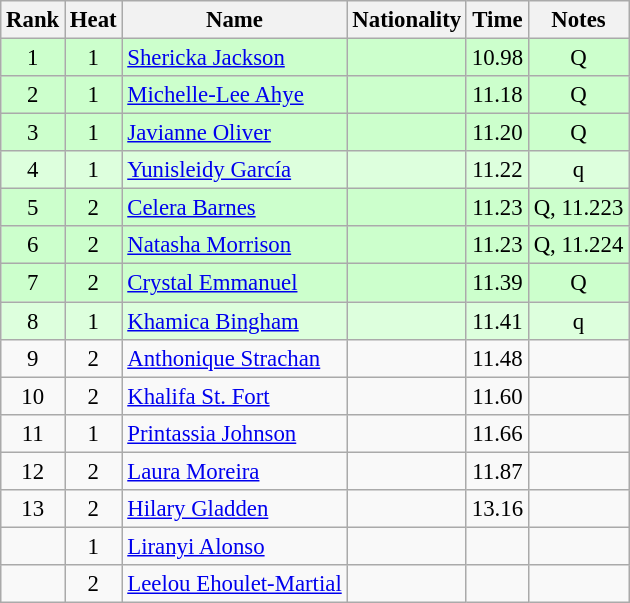<table class="wikitable sortable" style="text-align:center;font-size:95%">
<tr>
<th>Rank</th>
<th>Heat</th>
<th>Name</th>
<th>Nationality</th>
<th>Time</th>
<th>Notes</th>
</tr>
<tr bgcolor=ccffcc>
<td>1</td>
<td>1</td>
<td align=left><a href='#'>Shericka Jackson</a></td>
<td align=left></td>
<td>10.98</td>
<td>Q</td>
</tr>
<tr bgcolor=ccffcc>
<td>2</td>
<td>1</td>
<td align=left><a href='#'>Michelle-Lee Ahye</a></td>
<td align=left></td>
<td>11.18</td>
<td>Q</td>
</tr>
<tr bgcolor=ccffcc>
<td>3</td>
<td>1</td>
<td align=left><a href='#'>Javianne Oliver</a></td>
<td align=left></td>
<td>11.20</td>
<td>Q</td>
</tr>
<tr bgcolor=ddffdd>
<td>4</td>
<td>1</td>
<td align=left><a href='#'>Yunisleidy García</a></td>
<td align=left></td>
<td>11.22</td>
<td>q</td>
</tr>
<tr bgcolor=ccffcc>
<td>5</td>
<td>2</td>
<td align=left><a href='#'>Celera Barnes</a></td>
<td align=left></td>
<td>11.23</td>
<td>Q, 11.223</td>
</tr>
<tr bgcolor=ccffcc>
<td>6</td>
<td>2</td>
<td align=left><a href='#'>Natasha Morrison</a></td>
<td align=left></td>
<td>11.23</td>
<td>Q, 11.224</td>
</tr>
<tr bgcolor=ccffcc>
<td>7</td>
<td>2</td>
<td align=left><a href='#'>Crystal Emmanuel</a></td>
<td align=left></td>
<td>11.39</td>
<td>Q</td>
</tr>
<tr bgcolor=ddffdd>
<td>8</td>
<td>1</td>
<td align=left><a href='#'>Khamica Bingham</a></td>
<td align=left></td>
<td>11.41</td>
<td>q</td>
</tr>
<tr>
<td>9</td>
<td>2</td>
<td align=left><a href='#'>Anthonique Strachan</a></td>
<td align=left></td>
<td>11.48</td>
<td></td>
</tr>
<tr>
<td>10</td>
<td>2</td>
<td align=left><a href='#'>Khalifa St. Fort</a></td>
<td align=left></td>
<td>11.60</td>
<td></td>
</tr>
<tr>
<td>11</td>
<td>1</td>
<td align=left><a href='#'>Printassia Johnson</a></td>
<td align=left></td>
<td>11.66</td>
<td></td>
</tr>
<tr>
<td>12</td>
<td>2</td>
<td align=left><a href='#'>Laura Moreira</a></td>
<td align=left></td>
<td>11.87</td>
<td></td>
</tr>
<tr>
<td>13</td>
<td>2</td>
<td align=left><a href='#'>Hilary Gladden</a></td>
<td align=left></td>
<td>13.16</td>
<td></td>
</tr>
<tr>
<td></td>
<td>1</td>
<td align=left><a href='#'>Liranyi Alonso</a></td>
<td align=left></td>
<td></td>
<td></td>
</tr>
<tr>
<td></td>
<td>2</td>
<td align=left><a href='#'>Leelou Ehoulet-Martial</a></td>
<td align=left></td>
<td></td>
<td></td>
</tr>
</table>
